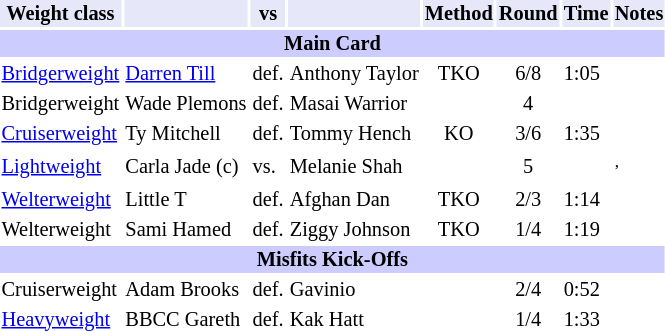<table class="toccolours" style="font-size: 85%;">
<tr>
<th style="background:#e6e8fa; color:#000; text-align:center;">Weight class</th>
<th style="background:#e6e8fa; color:#000; text-align:center;"></th>
<th style="background:#e6e8fa; color:#000; text-align:center;">vs</th>
<th style="background:#e6e8fa; color:#000; text-align:center;"></th>
<th style="background:#e6e8fa; color:#000; text-align:center;">Method</th>
<th style="background:#e6e8fa; color:#000; text-align:center;">Round</th>
<th style="background:#e6e8fa; color:#000; text-align:center;">Time</th>
<th style="background:#e6e8fa; color:#000; text-align:center;">Notes</th>
</tr>
<tr>
<th colspan="12" style="background-color: #ccccff;">Main Card</th>
</tr>
<tr>
<td><a href='#'>Bridgerweight</a></td>
<td><a href='#'>Darren Till</a></td>
<td>def.</td>
<td>Anthony Taylor</td>
<td align="center">TKO</td>
<td align="center">6/8</td>
<td>1:05</td>
<td></td>
</tr>
<tr>
<td>Bridgerweight</td>
<td>Wade Plemons</td>
<td>def.</td>
<td>Masai Warrior</td>
<td align="center"></td>
<td align="center">4</td>
<td></td>
<td></td>
</tr>
<tr>
<td><a href='#'>Cruiserweight</a></td>
<td>Ty Mitchell</td>
<td>def.</td>
<td>Tommy Hench</td>
<td align="center">KO</td>
<td align="center">3/6</td>
<td>1:35</td>
<td></td>
</tr>
<tr>
<td><a href='#'>Lightweight</a></td>
<td>Carla Jade (c)</td>
<td>vs.</td>
<td>Melanie Shah</td>
<td align="center"></td>
<td align="center">5</td>
<td></td>
<td><sup>, </sup> </td>
</tr>
<tr>
<td><a href='#'>Welterweight</a></td>
<td>Little T</td>
<td>def.</td>
<td>Afghan Dan</td>
<td align="center">TKO</td>
<td align="center">2/3</td>
<td>1:14</td>
<td></td>
</tr>
<tr>
<td>Welterweight</td>
<td>Sami Hamed</td>
<td>def.</td>
<td>Ziggy Johnson</td>
<td align="center">TKO</td>
<td align="center">1/4</td>
<td>1:19</td>
<td></td>
</tr>
<tr>
<th colspan="12" style="background-color: #ccccff;">Misfits Kick-Offs</th>
</tr>
<tr>
<td>Cruiserweight</td>
<td>Adam Brooks</td>
<td>def.</td>
<td>Gavinio</td>
<td align="center"></td>
<td align="center">2/4</td>
<td>0:52</td>
<td></td>
</tr>
<tr>
<td><a href='#'>Heavyweight</a></td>
<td>BBCC Gareth</td>
<td>def.</td>
<td>Kak Hatt</td>
<td align="center"></td>
<td align="center">1/4</td>
<td>1:33</td>
<td></td>
</tr>
</table>
